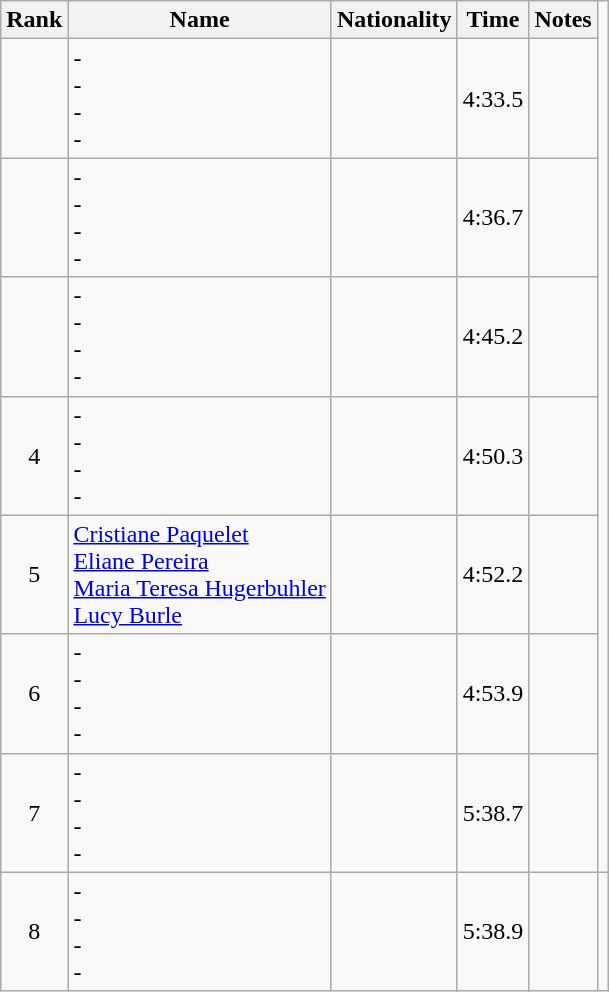<table class="wikitable sortable" style="text-align:center">
<tr>
<th>Rank</th>
<th>Name</th>
<th>Nationality</th>
<th>Time</th>
<th>Notes</th>
</tr>
<tr>
<td></td>
<td align=left>- <br> - <br> - <br> -</td>
<td align=left></td>
<td>4:33.5</td>
<td></td>
</tr>
<tr>
<td></td>
<td align=left>- <br> - <br> - <br> -</td>
<td align=left></td>
<td>4:36.7</td>
<td></td>
</tr>
<tr>
<td></td>
<td align=left>- <br> - <br> - <br> -</td>
<td align=left></td>
<td>4:45.2</td>
<td></td>
</tr>
<tr>
<td>4</td>
<td align=left>- <br> - <br> - <br> -</td>
<td align=left></td>
<td>4:50.3</td>
<td></td>
</tr>
<tr>
<td>5</td>
<td align=left><a href='#'>Cristiane Paquelet</a> <br> <a href='#'>Eliane Pereira</a> <br> <a href='#'>Maria Teresa Hugerbuhler</a> <br> <a href='#'>Lucy Burle</a></td>
<td align=left></td>
<td>4:52.2</td>
<td></td>
</tr>
<tr>
<td>6</td>
<td align=left>- <br> - <br> - <br> -</td>
<td align=left></td>
<td>4:53.9</td>
<td></td>
</tr>
<tr>
<td>7</td>
<td align=left>- <br> - <br> - <br> -</td>
<td align=left></td>
<td>5:38.7</td>
<td></td>
</tr>
<tr>
<td>8</td>
<td align=left>- <br> - <br> - <br> -</td>
<td align=left></td>
<td>5:38.9</td>
<td></td>
<td></td>
</tr>
</table>
